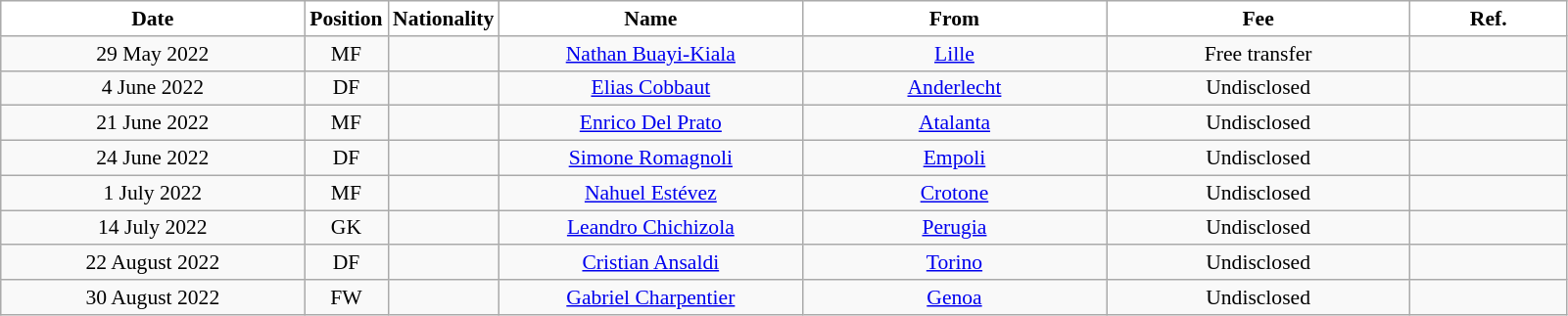<table class="wikitable" style="text-align:center; font-size:90%; ">
<tr>
<th style="background:#FFFFFF; color:black; width:200px;">Date</th>
<th style="background:#FFFFFF; color:black; width:50px;">Position</th>
<th style="background:#FFFFFF; color:black; width:50px;">Nationality</th>
<th style="background:#FFFFFF; color:black; width:200px;">Name</th>
<th style="background:#FFFFFF; color:black; width:200px;">From</th>
<th style="background:#FFFFFF; color:black; width:200px;">Fee</th>
<th style="background:#FFFFFF; color:black; width:100px;">Ref.</th>
</tr>
<tr>
<td>29 May 2022</td>
<td>MF</td>
<td></td>
<td><a href='#'>Nathan Buayi-Kiala</a></td>
<td><a href='#'>Lille</a></td>
<td>Free transfer</td>
<td></td>
</tr>
<tr>
<td>4 June 2022</td>
<td>DF</td>
<td></td>
<td><a href='#'>Elias Cobbaut</a></td>
<td><a href='#'>Anderlecht</a></td>
<td>Undisclosed</td>
<td></td>
</tr>
<tr>
<td>21 June 2022</td>
<td>MF</td>
<td></td>
<td><a href='#'>Enrico Del Prato</a></td>
<td><a href='#'>Atalanta</a></td>
<td>Undisclosed</td>
<td></td>
</tr>
<tr>
<td>24 June 2022</td>
<td>DF</td>
<td></td>
<td><a href='#'>Simone Romagnoli</a></td>
<td><a href='#'>Empoli</a></td>
<td>Undisclosed</td>
<td></td>
</tr>
<tr>
<td>1 July 2022</td>
<td>MF</td>
<td></td>
<td><a href='#'>Nahuel Estévez</a></td>
<td><a href='#'>Crotone</a></td>
<td>Undisclosed</td>
<td></td>
</tr>
<tr>
<td>14 July 2022</td>
<td>GK</td>
<td></td>
<td><a href='#'>Leandro Chichizola</a></td>
<td><a href='#'>Perugia</a></td>
<td>Undisclosed</td>
<td></td>
</tr>
<tr>
<td>22 August 2022</td>
<td>DF</td>
<td></td>
<td><a href='#'>Cristian Ansaldi</a></td>
<td><a href='#'>Torino</a></td>
<td>Undisclosed</td>
<td></td>
</tr>
<tr>
<td>30 August 2022</td>
<td>FW</td>
<td></td>
<td><a href='#'>Gabriel Charpentier</a></td>
<td><a href='#'>Genoa</a></td>
<td>Undisclosed</td>
<td></td>
</tr>
</table>
